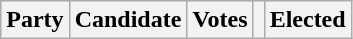<table class="wikitable">
<tr>
<th colspan="2">Party</th>
<th>Candidate</th>
<th>Votes</th>
<th></th>
<th>Elected<br>
















</th>
</tr>
</table>
